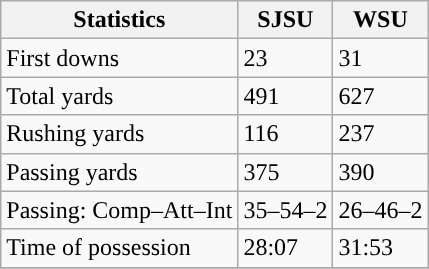<table class="wikitable" style="float: left;">
<tr>
<th>Statistics</th>
<th>SJSU</th>
<th>WSU</th>
</tr>
<tr>
<td>First downs</td>
<td>23</td>
<td>31</td>
</tr>
<tr>
<td>Total yards</td>
<td>491</td>
<td>627</td>
</tr>
<tr>
<td>Rushing yards</td>
<td>116</td>
<td>237</td>
</tr>
<tr>
<td>Passing yards</td>
<td>375</td>
<td>390</td>
</tr>
<tr>
<td>Passing: Comp–Att–Int</td>
<td>35–54–2</td>
<td>26–46–2</td>
</tr>
<tr>
<td>Time of possession</td>
<td>28:07</td>
<td>31:53</td>
</tr>
<tr>
</tr>
</table>
